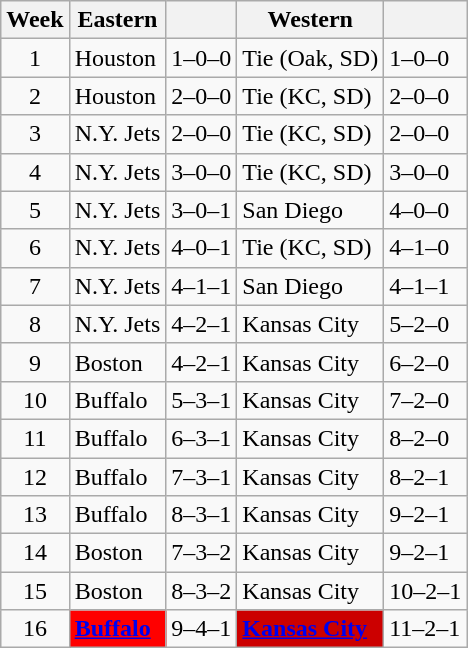<table class="wikitable">
<tr>
<th>Week</th>
<th>Eastern</th>
<th></th>
<th>Western</th>
<th></th>
</tr>
<tr>
<td align=center>1</td>
<td>Houston</td>
<td>1–0–0</td>
<td>Tie (Oak, SD)</td>
<td>1–0–0</td>
</tr>
<tr>
<td align=center>2</td>
<td>Houston</td>
<td>2–0–0</td>
<td>Tie (KC, SD)</td>
<td>2–0–0</td>
</tr>
<tr>
<td align=center>3</td>
<td>N.Y. Jets</td>
<td>2–0–0</td>
<td>Tie (KC, SD)</td>
<td>2–0–0</td>
</tr>
<tr>
<td align=center>4</td>
<td>N.Y. Jets</td>
<td>3–0–0</td>
<td>Tie (KC, SD)</td>
<td>3–0–0</td>
</tr>
<tr>
<td align=center>5</td>
<td>N.Y. Jets</td>
<td>3–0–1</td>
<td>San Diego</td>
<td>4–0–0</td>
</tr>
<tr>
<td align=center>6</td>
<td>N.Y. Jets</td>
<td>4–0–1</td>
<td>Tie (KC, SD)</td>
<td>4–1–0</td>
</tr>
<tr>
<td align=center>7</td>
<td>N.Y. Jets</td>
<td>4–1–1</td>
<td>San Diego</td>
<td>4–1–1</td>
</tr>
<tr>
<td align=center>8</td>
<td>N.Y. Jets</td>
<td>4–2–1</td>
<td>Kansas City</td>
<td>5–2–0</td>
</tr>
<tr>
<td align=center>9</td>
<td>Boston</td>
<td>4–2–1</td>
<td>Kansas City</td>
<td>6–2–0</td>
</tr>
<tr>
<td align=center>10</td>
<td>Buffalo</td>
<td>5–3–1</td>
<td>Kansas City</td>
<td>7–2–0</td>
</tr>
<tr>
<td align=center>11</td>
<td>Buffalo</td>
<td>6–3–1</td>
<td>Kansas City</td>
<td>8–2–0</td>
</tr>
<tr>
<td align=center>12</td>
<td>Buffalo</td>
<td>7–3–1</td>
<td>Kansas City</td>
<td>8–2–1</td>
</tr>
<tr>
<td align=center>13</td>
<td>Buffalo</td>
<td>8–3–1</td>
<td>Kansas City</td>
<td>9–2–1</td>
</tr>
<tr>
<td align=center>14</td>
<td>Boston</td>
<td>7–3–2</td>
<td>Kansas City</td>
<td>9–2–1</td>
</tr>
<tr>
<td align=center>15</td>
<td>Boston</td>
<td>8–3–2</td>
<td>Kansas City</td>
<td>10–2–1</td>
</tr>
<tr>
<td align=center>16</td>
<td bgcolor="#ff0000"><strong><a href='#'><span>Buffalo</span></a></strong></td>
<td>9–4–1</td>
<td bgcolor="#CC0000"><strong><a href='#'><span>Kansas City</span></a></strong></td>
<td>11–2–1</td>
</tr>
</table>
